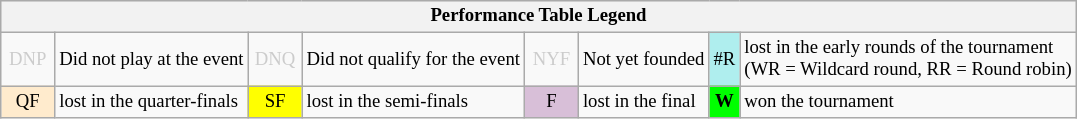<table class="wikitable" style="font-size:78%;">
<tr style="background:#efefef;">
<th colspan="8">Performance Table Legend</th>
</tr>
<tr>
<td style="color:#ccc; text-align:center; width:30px;">DNP</td>
<td>Did not play at the event</td>
<td style="color:#ccc; text-align:center; width:30px;">DNQ</td>
<td>Did not qualify for the event</td>
<td style="color:#ccc; text-align:center; width:30px;">NYF</td>
<td>Not yet founded</td>
<td style="text-align:center; background:#afeeee;">#R</td>
<td>lost in the early rounds of the tournament<br>(WR = Wildcard round, RR = Round robin)</td>
</tr>
<tr>
<td style="text-align:center; background:#ffebcd;">QF</td>
<td>lost in the quarter-finals</td>
<td style="text-align:center; background:yellow;">SF</td>
<td>lost in the semi-finals</td>
<td style="text-align:center; background:thistle;">F</td>
<td>lost in the final</td>
<td style="text-align:center; background:#0f0;"><strong>W</strong></td>
<td>won the tournament</td>
</tr>
</table>
